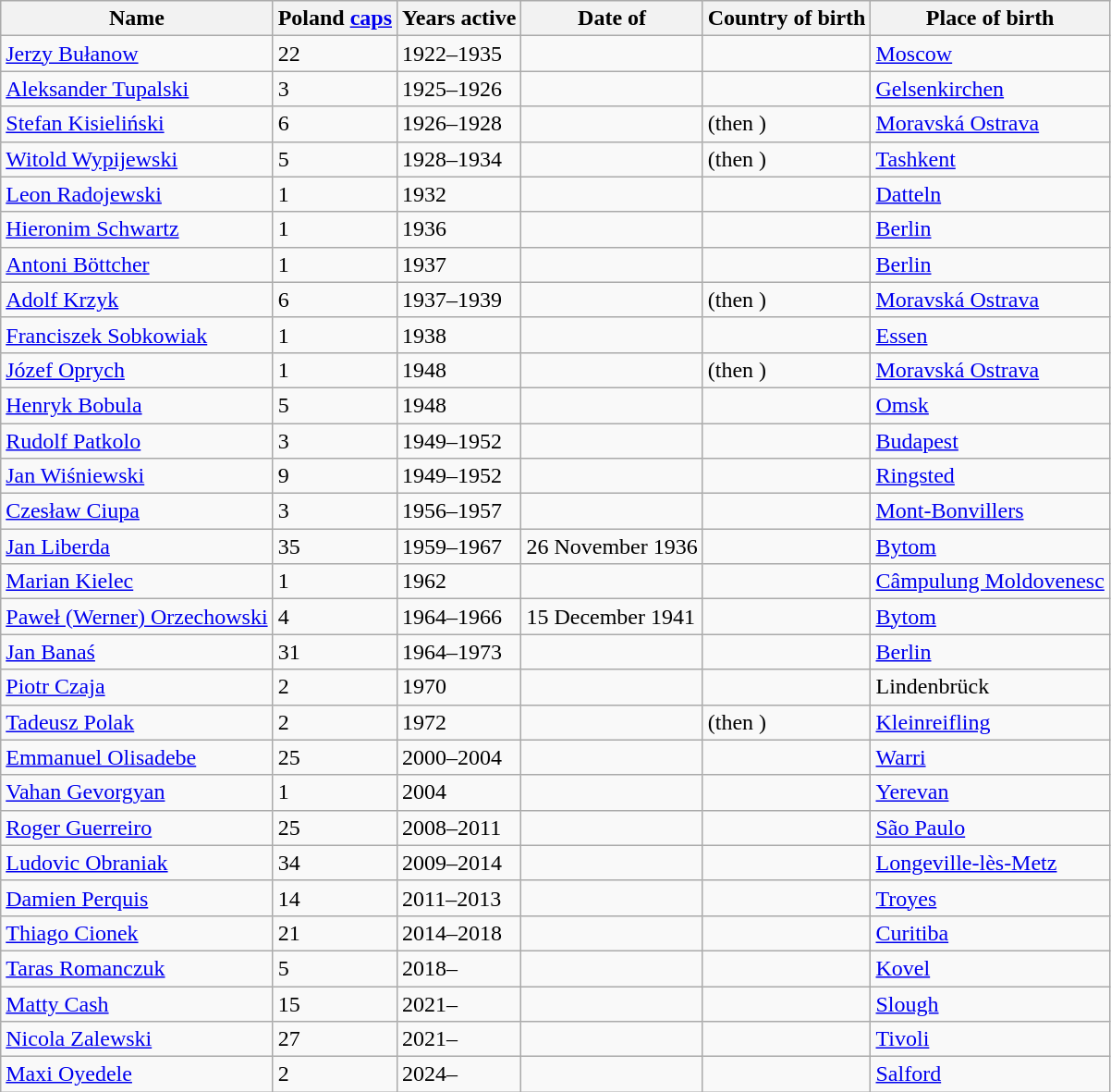<table class="wikitable sortable">
<tr>
<th>Name</th>
<th>Poland <a href='#'>caps</a></th>
<th>Years active</th>
<th>Date of</th>
<th>Country of birth</th>
<th>Place of birth</th>
</tr>
<tr>
<td><a href='#'>Jerzy Bułanow</a></td>
<td>22</td>
<td>1922–1935</td>
<td></td>
<td></td>
<td><a href='#'>Moscow</a></td>
</tr>
<tr>
<td><a href='#'>Aleksander Tupalski</a></td>
<td>3</td>
<td>1925–1926</td>
<td></td>
<td></td>
<td><a href='#'>Gelsenkirchen</a></td>
</tr>
<tr>
<td><a href='#'>Stefan Kisieliński</a></td>
<td>6</td>
<td>1926–1928</td>
<td></td>
<td> (then )</td>
<td><a href='#'>Moravská Ostrava</a></td>
</tr>
<tr>
<td><a href='#'>Witold Wypijewski</a></td>
<td>5</td>
<td>1928–1934</td>
<td></td>
<td> (then )</td>
<td><a href='#'>Tashkent</a></td>
</tr>
<tr>
<td><a href='#'>Leon Radojewski</a></td>
<td>1</td>
<td>1932</td>
<td></td>
<td></td>
<td><a href='#'>Datteln</a></td>
</tr>
<tr>
<td><a href='#'>Hieronim Schwartz</a></td>
<td>1</td>
<td>1936</td>
<td></td>
<td></td>
<td><a href='#'>Berlin</a></td>
</tr>
<tr>
<td><a href='#'>Antoni Böttcher</a></td>
<td>1</td>
<td>1937</td>
<td></td>
<td></td>
<td><a href='#'>Berlin</a></td>
</tr>
<tr>
<td><a href='#'>Adolf Krzyk</a></td>
<td>6</td>
<td>1937–1939</td>
<td></td>
<td> (then )</td>
<td><a href='#'>Moravská Ostrava</a></td>
</tr>
<tr>
<td><a href='#'>Franciszek Sobkowiak</a></td>
<td>1</td>
<td>1938</td>
<td></td>
<td></td>
<td><a href='#'>Essen</a></td>
</tr>
<tr>
<td><a href='#'>Józef Oprych</a></td>
<td>1</td>
<td>1948</td>
<td></td>
<td> (then )</td>
<td><a href='#'>Moravská Ostrava</a></td>
</tr>
<tr>
<td><a href='#'>Henryk Bobula</a></td>
<td>5</td>
<td>1948</td>
<td></td>
<td></td>
<td><a href='#'>Omsk</a></td>
</tr>
<tr>
<td><a href='#'>Rudolf Patkolo</a></td>
<td>3</td>
<td>1949–1952</td>
<td></td>
<td></td>
<td><a href='#'>Budapest</a></td>
</tr>
<tr>
<td><a href='#'>Jan Wiśniewski</a></td>
<td>9</td>
<td>1949–1952</td>
<td></td>
<td></td>
<td><a href='#'>Ringsted</a></td>
</tr>
<tr>
<td><a href='#'>Czesław Ciupa</a></td>
<td>3</td>
<td>1956–1957</td>
<td></td>
<td></td>
<td><a href='#'>Mont-Bonvillers</a></td>
</tr>
<tr>
<td><a href='#'>Jan Liberda</a></td>
<td>35</td>
<td>1959–1967</td>
<td>26 November 1936</td>
<td></td>
<td><a href='#'>Bytom</a></td>
</tr>
<tr>
<td><a href='#'>Marian Kielec</a></td>
<td>1</td>
<td>1962</td>
<td></td>
<td></td>
<td><a href='#'>Câmpulung Moldovenesc</a></td>
</tr>
<tr>
<td><a href='#'>Paweł (Werner) Orzechowski</a></td>
<td>4</td>
<td>1964–1966</td>
<td>15 December 1941</td>
<td></td>
<td><a href='#'>Bytom</a></td>
</tr>
<tr>
<td><a href='#'>Jan Banaś</a></td>
<td>31</td>
<td>1964–1973</td>
<td></td>
<td></td>
<td><a href='#'>Berlin</a></td>
</tr>
<tr>
<td><a href='#'>Piotr Czaja</a></td>
<td>2</td>
<td>1970</td>
<td></td>
<td></td>
<td>Lindenbrück</td>
</tr>
<tr>
<td><a href='#'>Tadeusz Polak</a></td>
<td>2</td>
<td>1972</td>
<td></td>
<td> (then )</td>
<td><a href='#'>Kleinreifling</a></td>
</tr>
<tr>
<td><a href='#'>Emmanuel Olisadebe</a></td>
<td>25</td>
<td>2000–2004</td>
<td></td>
<td></td>
<td><a href='#'>Warri</a></td>
</tr>
<tr>
<td><a href='#'>Vahan Gevorgyan</a></td>
<td>1</td>
<td>2004</td>
<td></td>
<td></td>
<td><a href='#'>Yerevan</a></td>
</tr>
<tr>
<td><a href='#'>Roger Guerreiro</a></td>
<td>25</td>
<td>2008–2011</td>
<td></td>
<td></td>
<td><a href='#'>São Paulo</a></td>
</tr>
<tr>
<td><a href='#'>Ludovic Obraniak</a></td>
<td>34</td>
<td>2009–2014</td>
<td></td>
<td></td>
<td><a href='#'>Longeville-lès-Metz</a></td>
</tr>
<tr>
<td><a href='#'>Damien Perquis</a></td>
<td>14</td>
<td>2011–2013</td>
<td></td>
<td></td>
<td><a href='#'>Troyes</a></td>
</tr>
<tr>
<td><a href='#'>Thiago Cionek</a></td>
<td>21</td>
<td>2014–2018</td>
<td></td>
<td></td>
<td><a href='#'>Curitiba</a></td>
</tr>
<tr>
<td><a href='#'>Taras Romanczuk</a></td>
<td>5</td>
<td>2018–</td>
<td></td>
<td></td>
<td><a href='#'>Kovel</a></td>
</tr>
<tr>
<td><a href='#'>Matty Cash</a></td>
<td>15</td>
<td>2021–</td>
<td></td>
<td></td>
<td><a href='#'>Slough</a></td>
</tr>
<tr>
<td><a href='#'>Nicola Zalewski</a></td>
<td>27</td>
<td>2021–</td>
<td></td>
<td></td>
<td><a href='#'>Tivoli</a></td>
</tr>
<tr>
<td><a href='#'>Maxi Oyedele</a></td>
<td>2</td>
<td>2024–</td>
<td></td>
<td></td>
<td><a href='#'>Salford</a></td>
</tr>
</table>
